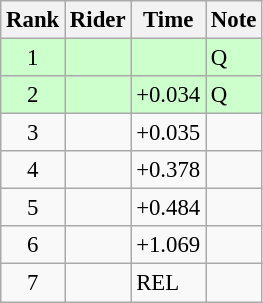<table class="wikitable" style="font-size:95%" style="text-align:center; width:35em;">
<tr>
<th>Rank</th>
<th>Rider</th>
<th>Time</th>
<th>Note</th>
</tr>
<tr bgcolor=ccffcc>
<td align=center>1</td>
<td align=left></td>
<td></td>
<td>Q</td>
</tr>
<tr bgcolor=ccffcc>
<td align=center>2</td>
<td align=left></td>
<td>+0.034</td>
<td>Q</td>
</tr>
<tr>
<td align=center>3</td>
<td align=left></td>
<td>+0.035</td>
<td></td>
</tr>
<tr>
<td align=center>4</td>
<td align=left></td>
<td>+0.378</td>
<td></td>
</tr>
<tr>
<td align=center>5</td>
<td align=left></td>
<td>+0.484</td>
<td></td>
</tr>
<tr>
<td align=center>6</td>
<td align=left></td>
<td>+1.069</td>
<td></td>
</tr>
<tr>
<td align=center>7</td>
<td align=left></td>
<td>REL</td>
<td></td>
</tr>
</table>
